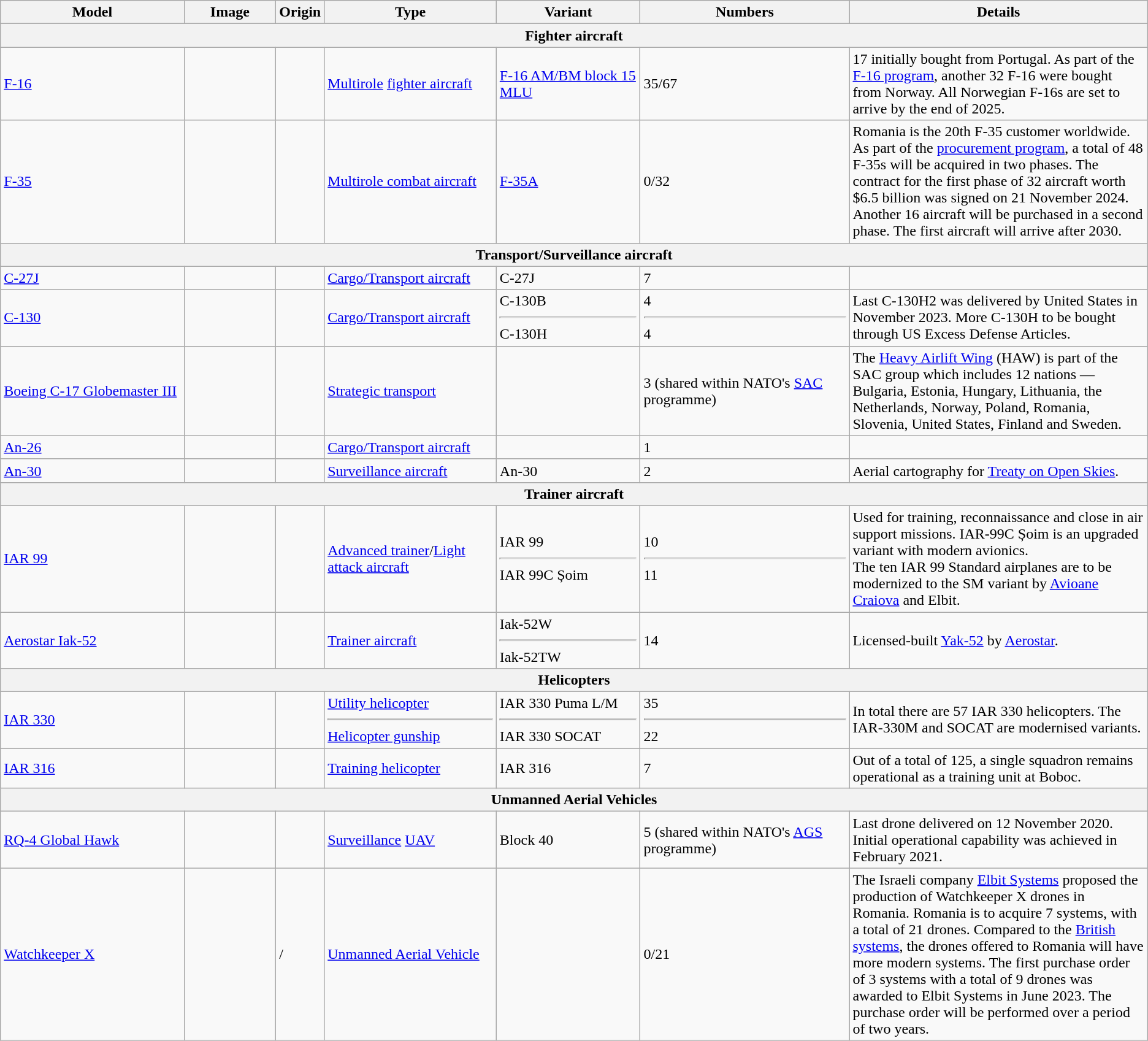<table class="wikitable">
<tr>
<th style="text-align:center; width:16%;">Model</th>
<th style="text-align:center; width:8%;">Image</th>
<th style="text-align:center;">Origin</th>
<th style="text-align:center; width:15%;">Type</th>
<th style="text-align:center;">Variant</th>
<th style="text-align:center;">Numbers</th>
<th style="text-align:center; width:26%;">Details</th>
</tr>
<tr>
<th colspan="7">Fighter aircraft</th>
</tr>
<tr>
<td><a href='#'>F-16</a></td>
<td></td>
<td></td>
<td><a href='#'>Multirole</a> <a href='#'>fighter aircraft</a></td>
<td><a href='#'>F-16 AM/BM block 15 MLU</a></td>
<td>35/67</td>
<td>17 initially bought from Portugal. As part of the <a href='#'>F-16 program</a>, another 32 F-16 were bought from Norway. All Norwegian F-16s are set to arrive by the end of 2025.</td>
</tr>
<tr>
<td><a href='#'>F-35</a></td>
<td></td>
<td></td>
<td><a href='#'>Multirole combat aircraft</a></td>
<td><a href='#'>F-35A</a></td>
<td>0/32</td>
<td>Romania is the 20th F-35 customer worldwide. As part of the <a href='#'>procurement program</a>, a total of 48 F-35s will be acquired in two phases. The contract for the first phase of 32 aircraft worth $6.5 billion was signed on 21 November 2024. Another 16 aircraft will be purchased in a second phase. The first aircraft will arrive after 2030.</td>
</tr>
<tr>
<th colspan="7">Transport/Surveillance aircraft</th>
</tr>
<tr>
<td><a href='#'>C-27J</a></td>
<td></td>
<td></td>
<td><a href='#'>Cargo/Transport aircraft</a></td>
<td>C-27J</td>
<td>7</td>
<td></td>
</tr>
<tr>
<td><a href='#'>C-130</a></td>
<td></td>
<td></td>
<td><a href='#'>Cargo/Transport aircraft</a></td>
<td>C-130B<hr>C-130H</td>
<td>4<hr>4</td>
<td>Last C-130H2 was delivered by United States in November 2023. More C-130H to be bought through US Excess Defense Articles.</td>
</tr>
<tr>
<td><a href='#'>Boeing C-17 Globemaster III</a></td>
<td></td>
<td></td>
<td><a href='#'>Strategic transport</a></td>
<td></td>
<td>3 (shared within NATO's <a href='#'>SAC</a> programme)</td>
<td>The <a href='#'>Heavy Airlift Wing</a> (HAW) is part of the SAC group which includes 12 nations — Bulgaria, Estonia, Hungary, Lithuania, the Netherlands, Norway, Poland, Romania, Slovenia, United States, Finland and Sweden.</td>
</tr>
<tr>
<td><a href='#'>An-26</a></td>
<td></td>
<td></td>
<td><a href='#'>Cargo/Transport aircraft</a></td>
<td></td>
<td>1</td>
<td></td>
</tr>
<tr>
<td><a href='#'>An-30</a></td>
<td></td>
<td></td>
<td><a href='#'>Surveillance aircraft</a></td>
<td>An-30</td>
<td>2</td>
<td>Aerial cartography for <a href='#'>Treaty on Open Skies</a>.</td>
</tr>
<tr>
<th colspan="7">Trainer aircraft</th>
</tr>
<tr>
<td><a href='#'>IAR 99</a></td>
<td></td>
<td></td>
<td><a href='#'>Advanced trainer</a>/<a href='#'>Light attack aircraft</a></td>
<td>IAR 99<hr>IAR 99C Șoim</td>
<td>10<hr>11</td>
<td>Used for training, reconnaissance and close in air support missions. IAR-99C Șoim is an upgraded variant with modern avionics.<br>The ten IAR 99 Standard airplanes are to be modernized to the SM variant by <a href='#'>Avioane Craiova</a> and Elbit.</td>
</tr>
<tr>
<td><a href='#'>Aerostar Iak-52</a></td>
<td></td>
<td></td>
<td><a href='#'>Trainer aircraft</a></td>
<td>Iak-52W<hr>Iak-52TW</td>
<td>14</td>
<td>Licensed-built <a href='#'>Yak-52</a> by <a href='#'>Aerostar</a>.</td>
</tr>
<tr>
<th colspan="7">Helicopters</th>
</tr>
<tr>
<td><a href='#'>IAR 330</a></td>
<td></td>
<td></td>
<td><a href='#'>Utility helicopter</a><hr><a href='#'>Helicopter gunship</a></td>
<td>IAR 330 Puma L/M<hr>IAR 330 SOCAT</td>
<td>35<hr>22</td>
<td>In total there are 57 IAR 330 helicopters. The IAR-330M and SOCAT are modernised variants.</td>
</tr>
<tr>
<td><a href='#'>IAR 316</a></td>
<td></td>
<td></td>
<td><a href='#'>Training helicopter</a></td>
<td>IAR 316</td>
<td>7</td>
<td>Out of a total of 125, a single squadron remains operational as a training unit at Boboc.</td>
</tr>
<tr>
<th colspan="7">Unmanned Aerial Vehicles</th>
</tr>
<tr>
<td><a href='#'>RQ-4 Global Hawk</a></td>
<td></td>
<td></td>
<td><a href='#'>Surveillance</a> <a href='#'>UAV</a></td>
<td>Block 40</td>
<td>5 (shared within NATO's <a href='#'>AGS</a> programme)</td>
<td>Last drone delivered on 12 November 2020. Initial operational capability was achieved in February 2021.</td>
</tr>
<tr>
<td><a href='#'>Watchkeeper X</a></td>
<td></td>
<td>/<br></td>
<td><a href='#'>Unmanned Aerial Vehicle</a></td>
<td></td>
<td>0/21</td>
<td>The Israeli company <a href='#'>Elbit Systems</a> proposed the production of Watchkeeper X drones in Romania. Romania is to acquire 7 systems, with a total of 21 drones. Compared to the <a href='#'>British systems</a>, the drones offered to Romania will have more modern systems. The first purchase order of 3 systems with a total of 9 drones was awarded to Elbit Systems in June 2023. The purchase order will be performed over a period of two years.</td>
</tr>
</table>
